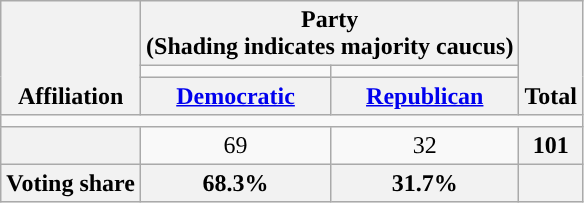<table class=wikitable style="text-align:center">
<tr style="vertical-align:bottom;">
<th rowspan=3>Affiliation</th>
<th colspan=2>Party <div>(Shading indicates majority caucus)</div></th>
<th rowspan=3>Total</th>
</tr>
<tr style="height:5px">
<td style="background-color:"></td>
<td style="background-color:"></td>
</tr>
<tr>
<th><a href='#'>Democratic</a></th>
<th><a href='#'>Republican</a></th>
</tr>
<tr>
<td colspan=5></td>
</tr>
<tr>
<th nowrap style="font-size:80%"></th>
<td>69</td>
<td>32</td>
<th>101</th>
</tr>
<tr>
<th>Voting share</th>
<th>68.3%</th>
<th>31.7%</th>
<th colspan=2></th>
</tr>
</table>
